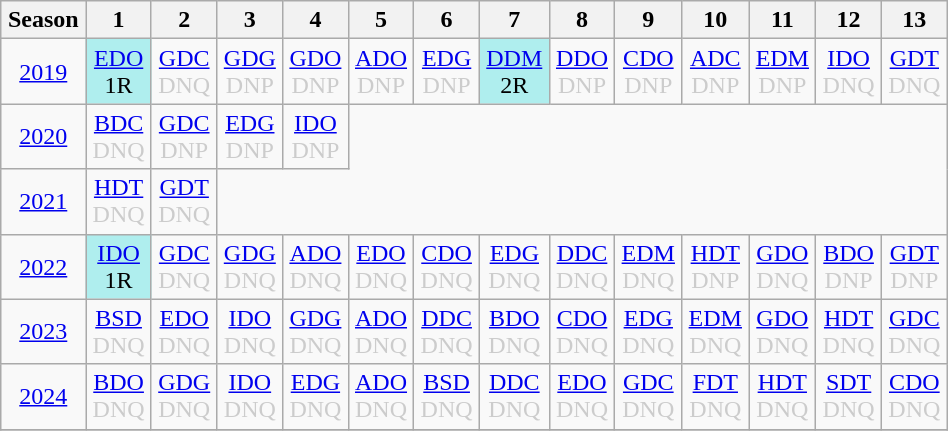<table class="wikitable" style="width:50%; margin:0">
<tr>
<th>Season</th>
<th>1</th>
<th>2</th>
<th>3</th>
<th>4</th>
<th>5</th>
<th>6</th>
<th>7</th>
<th>8</th>
<th>9</th>
<th>10</th>
<th>11</th>
<th>12</th>
<th>13</th>
</tr>
<tr>
<td style="text-align:center;"background:#efefef;"><a href='#'>2019</a></td>
<td style="text-align:center; background:#afeeee;"><a href='#'>EDO</a><br>1R</td>
<td style="text-align:center; color:#ccc;"><a href='#'>GDC</a><br>DNQ</td>
<td style="text-align:center; color:#ccc;"><a href='#'>GDG</a><br>DNP</td>
<td style="text-align:center; color:#ccc;"><a href='#'>GDO</a><br>DNP</td>
<td style="text-align:center; color:#ccc;"><a href='#'>ADO</a><br>DNP</td>
<td style="text-align:center; color:#ccc;"><a href='#'>EDG</a><br>DNP</td>
<td style="text-align:center; background:#afeeee;"><a href='#'>DDM</a><br>2R</td>
<td style="text-align:center; color:#ccc;"><a href='#'>DDO</a><br>DNP</td>
<td style="text-align:center; color:#ccc;"><a href='#'>CDO</a><br>DNP</td>
<td style="text-align:center; color:#ccc;"><a href='#'>ADC</a><br>DNP</td>
<td style="text-align:center; color:#ccc;"><a href='#'>EDM</a><br>DNP</td>
<td style="text-align:center; color:#ccc;"><a href='#'>IDO</a><br>DNQ</td>
<td style="text-align:center; color:#ccc;"><a href='#'>GDT</a><br>DNQ</td>
</tr>
<tr>
<td style="text-align:center;"background:#efefef;"><a href='#'>2020</a></td>
<td style="text-align:center; color:#ccc;"><a href='#'>BDC</a><br>DNQ</td>
<td style="text-align:center; color:#ccc;"><a href='#'>GDC</a><br>DNP</td>
<td style="text-align:center; color:#ccc;"><a href='#'>EDG</a><br>DNP</td>
<td style="text-align:center; color:#ccc;"><a href='#'>IDO</a><br>DNP</td>
</tr>
<tr>
<td style="text-align:center;"background:#efefef;"><a href='#'>2021</a></td>
<td style="text-align:center; color:#ccc;"><a href='#'>HDT</a><br>DNQ</td>
<td style="text-align:center; color:#ccc;"><a href='#'>GDT</a><br>DNQ</td>
</tr>
<tr>
<td style="text-align:center;"background:#efefef;"><a href='#'>2022</a></td>
<td style="text-align:center; background:#afeeee;"><a href='#'>IDO</a><br>1R</td>
<td style="text-align:center; color:#ccc;"><a href='#'>GDC</a><br>DNQ</td>
<td style="text-align:center; color:#ccc;"><a href='#'>GDG</a><br>DNQ</td>
<td style="text-align:center; color:#ccc;"><a href='#'>ADO</a><br>DNQ</td>
<td style="text-align:center; color:#ccc;"><a href='#'>EDO</a><br>DNQ</td>
<td style="text-align:center; color:#ccc;"><a href='#'>CDO</a><br>DNQ</td>
<td style="text-align:center; color:#ccc;"><a href='#'>EDG</a><br>DNQ</td>
<td style="text-align:center; color:#ccc;"><a href='#'>DDC</a><br>DNQ</td>
<td style="text-align:center; color:#ccc;"><a href='#'>EDM</a><br>DNQ</td>
<td style="text-align:center; color:#ccc;"><a href='#'>HDT</a><br>DNP</td>
<td style="text-align:center; color:#ccc;"><a href='#'>GDO</a><br>DNQ</td>
<td style="text-align:center; color:#ccc;"><a href='#'>BDO</a><br>DNP</td>
<td style="text-align:center; color:#ccc;"><a href='#'>GDT</a><br>DNP</td>
</tr>
<tr>
<td style="text-align:center;"background:#efefef;"><a href='#'>2023</a></td>
<td style="text-align:center; color:#ccc;"><a href='#'>BSD</a><br>DNQ</td>
<td style="text-align:center; color:#ccc;"><a href='#'>EDO</a><br>DNQ</td>
<td style="text-align:center; color:#ccc;"><a href='#'>IDO</a><br>DNQ</td>
<td style="text-align:center; color:#ccc;"><a href='#'>GDG</a><br>DNQ</td>
<td style="text-align:center; color:#ccc;"><a href='#'>ADO</a><br>DNQ</td>
<td style="text-align:center; color:#ccc;"><a href='#'>DDC</a><br>DNQ</td>
<td style="text-align:center; color:#ccc;"><a href='#'>BDO</a><br>DNQ</td>
<td style="text-align:center; color:#ccc;"><a href='#'>CDO</a><br>DNQ</td>
<td style="text-align:center; color:#ccc;"><a href='#'>EDG</a><br>DNQ</td>
<td style="text-align:center; color:#ccc;"><a href='#'>EDM</a><br>DNQ</td>
<td style="text-align:center; color:#ccc;"><a href='#'>GDO</a><br>DNQ</td>
<td style="text-align:center; color:#ccc;"><a href='#'>HDT</a><br>DNQ</td>
<td style="text-align:center; color:#ccc;"><a href='#'>GDC</a><br>DNQ</td>
</tr>
<tr>
<td style="text-align:center;"background:#efefef;"><a href='#'>2024</a></td>
<td style="text-align:center; color:#ccc;"><a href='#'>BDO</a><br>DNQ</td>
<td style="text-align:center; color:#ccc;"><a href='#'>GDG</a><br>DNQ</td>
<td style="text-align:center; color:#ccc;"><a href='#'>IDO</a><br>DNQ</td>
<td style="text-align:center; color:#ccc;"><a href='#'>EDG</a><br>DNQ</td>
<td style="text-align:center; color:#ccc;"><a href='#'>ADO</a><br>DNQ</td>
<td style="text-align:center; color:#ccc;"><a href='#'>BSD</a><br>DNQ</td>
<td style="text-align:center; color:#ccc;"><a href='#'>DDC</a><br>DNQ</td>
<td style="text-align:center; color:#ccc;"><a href='#'>EDO</a><br>DNQ</td>
<td style="text-align:center; color:#ccc;"><a href='#'>GDC</a><br>DNQ</td>
<td style="text-align:center; color:#ccc;"><a href='#'>FDT</a><br>DNQ</td>
<td style="text-align:center; color:#ccc;"><a href='#'>HDT</a><br>DNQ</td>
<td style="text-align:center; color:#ccc;"><a href='#'>SDT</a><br>DNQ</td>
<td style="text-align:center; color:#ccc;"><a href='#'>CDO</a><br>DNQ</td>
</tr>
<tr>
</tr>
</table>
